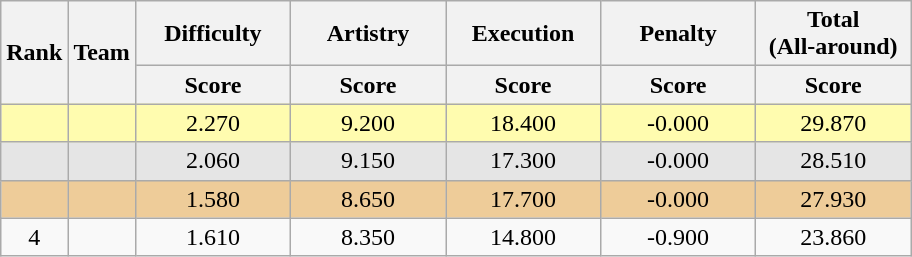<table class="wikitable" style="text-align:center">
<tr>
<th rowspan=2>Rank</th>
<th rowspan=2>Team</th>
<th style="width:6em">Difficulty</th>
<th style="width:6em">Artistry</th>
<th style="width:6em">Execution</th>
<th style="width:6em">Penalty</th>
<th style="width:6em">Total<br>(All-around)</th>
</tr>
<tr>
<th>Score</th>
<th>Score</th>
<th>Score</th>
<th>Score</th>
<th>Score</th>
</tr>
<tr style="background:#fffcaf;">
<td></td>
<td align="left"></td>
<td>2.270</td>
<td>9.200</td>
<td>18.400</td>
<td>-0.000</td>
<td>29.870</td>
</tr>
<tr style="background:#e5e5e5;">
<td></td>
<td align="left"></td>
<td>2.060</td>
<td>9.150</td>
<td>17.300</td>
<td>-0.000</td>
<td>28.510</td>
</tr>
<tr style="background:#ec9;">
<td></td>
<td align="left"></td>
<td>1.580</td>
<td>8.650</td>
<td>17.700</td>
<td>-0.000</td>
<td>27.930</td>
</tr>
<tr>
<td>4</td>
<td align="left"></td>
<td>1.610</td>
<td>8.350</td>
<td>14.800</td>
<td>-0.900</td>
<td>23.860</td>
</tr>
</table>
